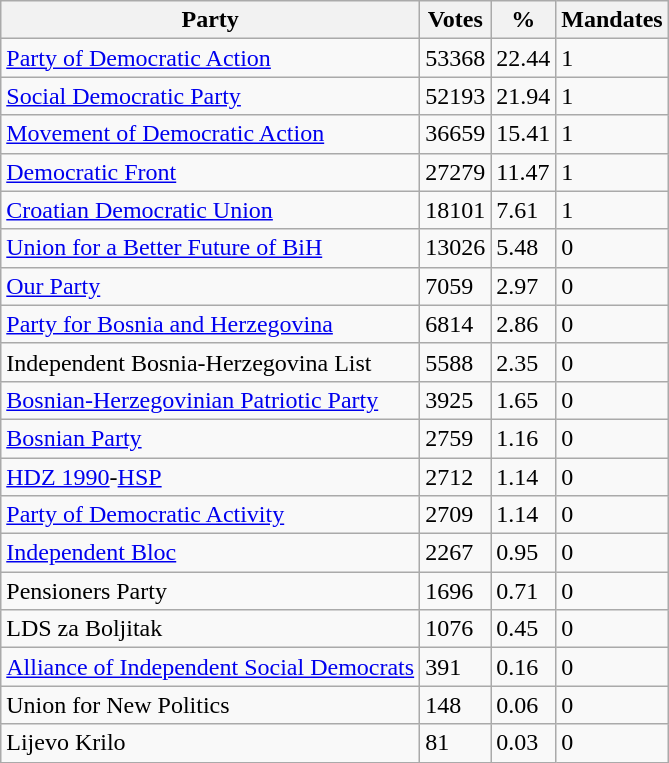<table class="wikitable" style ="text-align: left">
<tr>
<th>Party</th>
<th>Votes</th>
<th>%</th>
<th>Mandates</th>
</tr>
<tr>
<td><a href='#'>Party of Democratic Action</a></td>
<td>53368</td>
<td>22.44</td>
<td>1</td>
</tr>
<tr>
<td><a href='#'>Social Democratic Party</a></td>
<td>52193</td>
<td>21.94</td>
<td>1</td>
</tr>
<tr>
<td><a href='#'>Movement of Democratic Action</a></td>
<td>36659</td>
<td>15.41</td>
<td>1</td>
</tr>
<tr>
<td><a href='#'>Democratic Front</a></td>
<td>27279</td>
<td>11.47</td>
<td>1</td>
</tr>
<tr>
<td><a href='#'>Croatian Democratic Union</a></td>
<td>18101</td>
<td>7.61</td>
<td>1</td>
</tr>
<tr>
<td><a href='#'>Union for a Better Future of BiH</a></td>
<td>13026</td>
<td>5.48</td>
<td>0</td>
</tr>
<tr>
<td><a href='#'>Our Party</a></td>
<td>7059</td>
<td>2.97</td>
<td>0</td>
</tr>
<tr>
<td><a href='#'>Party for Bosnia and Herzegovina</a></td>
<td>6814</td>
<td>2.86</td>
<td>0</td>
</tr>
<tr>
<td>Independent Bosnia-Herzegovina List</td>
<td>5588</td>
<td>2.35</td>
<td>0</td>
</tr>
<tr>
<td><a href='#'>Bosnian-Herzegovinian Patriotic Party</a></td>
<td>3925</td>
<td>1.65</td>
<td>0</td>
</tr>
<tr>
<td><a href='#'>Bosnian Party</a></td>
<td>2759</td>
<td>1.16</td>
<td>0</td>
</tr>
<tr>
<td><a href='#'>HDZ 1990</a>-<a href='#'>HSP</a></td>
<td>2712</td>
<td>1.14</td>
<td>0</td>
</tr>
<tr>
<td><a href='#'>Party of Democratic Activity</a></td>
<td>2709</td>
<td>1.14</td>
<td>0</td>
</tr>
<tr>
<td><a href='#'>Independent Bloc</a></td>
<td>2267</td>
<td>0.95</td>
<td>0</td>
</tr>
<tr>
<td>Pensioners Party</td>
<td>1696</td>
<td>0.71</td>
<td>0</td>
</tr>
<tr>
<td>LDS za Boljitak</td>
<td>1076</td>
<td>0.45</td>
<td>0</td>
</tr>
<tr>
<td><a href='#'>Alliance of Independent Social Democrats</a></td>
<td>391</td>
<td>0.16</td>
<td>0</td>
</tr>
<tr>
<td>Union for New Politics</td>
<td>148</td>
<td>0.06</td>
<td>0</td>
</tr>
<tr>
<td>Lijevo Krilo</td>
<td>81</td>
<td>0.03</td>
<td>0</td>
</tr>
</table>
